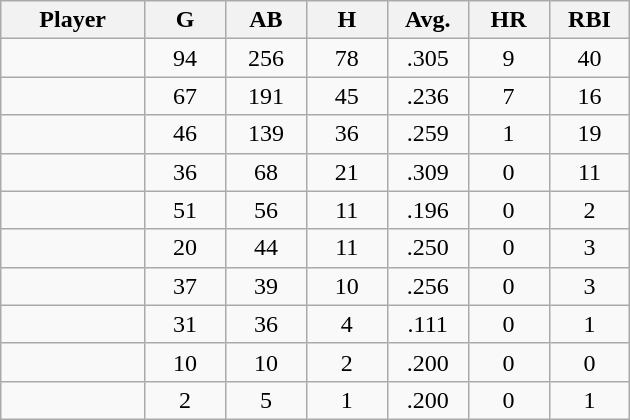<table class="wikitable sortable">
<tr>
<th bgcolor="#DDDDFF" width="16%">Player</th>
<th bgcolor="#DDDDFF" width="9%">G</th>
<th bgcolor="#DDDDFF" width="9%">AB</th>
<th bgcolor="#DDDDFF" width="9%">H</th>
<th bgcolor="#DDDDFF" width="9%">Avg.</th>
<th bgcolor="#DDDDFF" width="9%">HR</th>
<th bgcolor="#DDDDFF" width="9%">RBI</th>
</tr>
<tr align="center">
<td></td>
<td>94</td>
<td>256</td>
<td>78</td>
<td>.305</td>
<td>9</td>
<td>40</td>
</tr>
<tr align="center">
<td></td>
<td>67</td>
<td>191</td>
<td>45</td>
<td>.236</td>
<td>7</td>
<td>16</td>
</tr>
<tr align="center">
<td></td>
<td>46</td>
<td>139</td>
<td>36</td>
<td>.259</td>
<td>1</td>
<td>19</td>
</tr>
<tr align="center">
<td></td>
<td>36</td>
<td>68</td>
<td>21</td>
<td>.309</td>
<td>0</td>
<td>11</td>
</tr>
<tr align="center">
<td></td>
<td>51</td>
<td>56</td>
<td>11</td>
<td>.196</td>
<td>0</td>
<td>2</td>
</tr>
<tr align="center">
<td></td>
<td>20</td>
<td>44</td>
<td>11</td>
<td>.250</td>
<td>0</td>
<td>3</td>
</tr>
<tr align="center">
<td></td>
<td>37</td>
<td>39</td>
<td>10</td>
<td>.256</td>
<td>0</td>
<td>3</td>
</tr>
<tr align="center">
<td></td>
<td>31</td>
<td>36</td>
<td>4</td>
<td>.111</td>
<td>0</td>
<td>1</td>
</tr>
<tr align="center">
<td></td>
<td>10</td>
<td>10</td>
<td>2</td>
<td>.200</td>
<td>0</td>
<td>0</td>
</tr>
<tr align="center">
<td></td>
<td>2</td>
<td>5</td>
<td>1</td>
<td>.200</td>
<td>0</td>
<td>1</td>
</tr>
</table>
